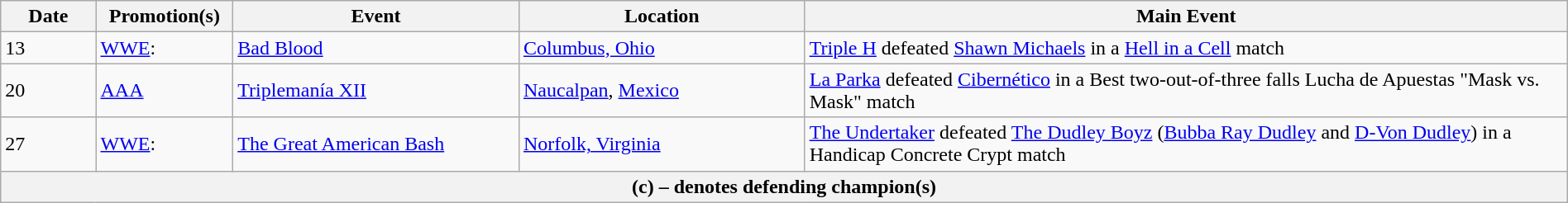<table class="wikitable" style="width:100%;">
<tr>
<th width="5%">Date</th>
<th width="5%">Promotion(s)</th>
<th width="15%">Event</th>
<th width="15%">Location</th>
<th width="40%">Main Event</th>
</tr>
<tr>
<td>13</td>
<td><a href='#'>WWE</a>:<br></td>
<td><a href='#'>Bad Blood</a></td>
<td><a href='#'>Columbus, Ohio</a></td>
<td><a href='#'>Triple H</a> defeated <a href='#'>Shawn Michaels</a> in a <a href='#'>Hell in a Cell</a> match</td>
</tr>
<tr>
<td>20</td>
<td><a href='#'>AAA</a></td>
<td><a href='#'>Triplemanía XII</a></td>
<td><a href='#'>Naucalpan</a>, <a href='#'>Mexico</a></td>
<td><a href='#'>La Parka</a> defeated <a href='#'>Cibernético</a> in a Best two-out-of-three falls Lucha de Apuestas "Mask vs. Mask" match</td>
</tr>
<tr>
<td>27</td>
<td><a href='#'>WWE</a>:<br></td>
<td><a href='#'>The Great American Bash</a></td>
<td><a href='#'>Norfolk, Virginia</a></td>
<td><a href='#'>The Undertaker</a> defeated <a href='#'>The Dudley Boyz</a> (<a href='#'>Bubba Ray Dudley</a> and <a href='#'>D-Von Dudley</a>) in a Handicap Concrete Crypt match</td>
</tr>
<tr>
<th colspan="5">(c) – denotes defending champion(s)</th>
</tr>
</table>
